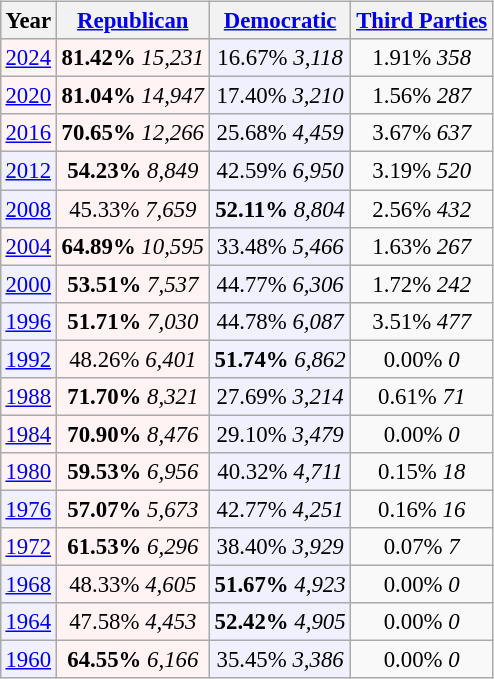<table class="wikitable" style="float:right; font-size:95%;">
<tr bgcolor=lightgrey>
<th>Year</th>
<th><a href='#'>Republican</a></th>
<th><a href='#'>Democratic</a></th>
<th><a href='#'>Third Parties</a></th>
</tr>
<tr>
<td align="center" bgcolor="#fff3f3"><a href='#'>2024</a></td>
<td align="center" bgcolor="#fff3f3"><strong>81.42%</strong> <em>15,231</em></td>
<td align="center" bgcolor="#f0f0ff">16.67% <em>3,118</em></td>
<td align="center">1.91% <em>358</em></td>
</tr>
<tr>
<td align="center" bgcolor="#fff3f3"><a href='#'>2020</a></td>
<td align="center" bgcolor="#fff3f3"><strong>81.04%</strong> <em>14,947</em></td>
<td align="center" bgcolor="#f0f0ff">17.40% <em>3,210</em></td>
<td align="center">1.56% <em>287</em></td>
</tr>
<tr>
<td align="center" bgcolor="#fff3f3"><a href='#'>2016</a></td>
<td align="center" bgcolor="#fff3f3"><strong>70.65%</strong> <em>12,266</em></td>
<td align="center" bgcolor="#f0f0ff">25.68% <em>4,459</em></td>
<td align="center">3.67% <em>637</em></td>
</tr>
<tr>
<td align="center" bgcolor="#f0f0ff"><a href='#'>2012</a></td>
<td align="center" bgcolor="#fff3f3"><strong>54.23%</strong> <em>8,849</em></td>
<td align="center" bgcolor="#f0f0ff">42.59% <em>6,950</em></td>
<td align="center">3.19% <em>520</em></td>
</tr>
<tr>
<td align="center" bgcolor="#f0f0ff"><a href='#'>2008</a></td>
<td align="center" bgcolor="#fff3f3">45.33% <em>7,659</em></td>
<td align="center" bgcolor="#f0f0ff"><strong>52.11%</strong> <em>8,804</em></td>
<td align="center">2.56% <em>432</em></td>
</tr>
<tr>
<td align="center" bgcolor="#fff3f3"><a href='#'>2004</a></td>
<td align="center" bgcolor="#fff3f3"><strong>64.89%</strong> <em>10,595</em></td>
<td align="center" bgcolor="#f0f0ff">33.48% <em>5,466</em></td>
<td align="center">1.63% <em>267</em></td>
</tr>
<tr>
<td align="center" bgcolor="#f0f0ff"><a href='#'>2000</a></td>
<td align="center" bgcolor="#fff3f3"><strong>53.51%</strong> <em>7,537</em></td>
<td align="center" bgcolor="#f0f0ff">44.77% <em>6,306</em></td>
<td align="center">1.72% <em>242</em></td>
</tr>
<tr>
<td align="center" bgcolor="#f0f0ff"><a href='#'>1996</a></td>
<td align="center" bgcolor="#fff3f3"><strong>51.71%</strong> <em>7,030</em></td>
<td align="center" bgcolor="#f0f0ff">44.78% <em>6,087</em></td>
<td align="center">3.51% <em>477</em></td>
</tr>
<tr>
<td align="center" bgcolor="#f0f0ff"><a href='#'>1992</a></td>
<td align="center" bgcolor="#fff3f3">48.26% <em>6,401</em></td>
<td align="center" bgcolor="#f0f0ff"><strong>51.74%</strong> <em>6,862</em></td>
<td align="center">0.00% <em>0</em></td>
</tr>
<tr>
<td align="center" bgcolor="#fff3f3"><a href='#'>1988</a></td>
<td align="center" bgcolor="#fff3f3"><strong>71.70%</strong> <em>8,321</em></td>
<td align="center" bgcolor="#f0f0ff">27.69% <em>3,214</em></td>
<td align="center">0.61% <em>71</em></td>
</tr>
<tr>
<td align="center" bgcolor="#fff3f3"><a href='#'>1984</a></td>
<td align="center" bgcolor="#fff3f3"><strong>70.90%</strong> <em>8,476</em></td>
<td align="center" bgcolor="#f0f0ff">29.10% <em>3,479</em></td>
<td align="center">0.00% <em>0</em></td>
</tr>
<tr>
<td align="center" bgcolor="#fff3f3"><a href='#'>1980</a></td>
<td align="center" bgcolor="#fff3f3"><strong>59.53%</strong> <em>6,956</em></td>
<td align="center" bgcolor="#f0f0ff">40.32% <em>4,711</em></td>
<td align="center">0.15% <em>18</em></td>
</tr>
<tr>
<td align="center" bgcolor="#f0f0ff"><a href='#'>1976</a></td>
<td align="center" bgcolor="#fff3f3"><strong>57.07%</strong> <em>5,673</em></td>
<td align="center" bgcolor="#f0f0ff">42.77% <em>4,251</em></td>
<td align="center">0.16% <em>16</em></td>
</tr>
<tr>
<td align="center" bgcolor="#fff3f3"><a href='#'>1972</a></td>
<td align="center" bgcolor="#fff3f3"><strong>61.53%</strong> <em>6,296</em></td>
<td align="center" bgcolor="#f0f0ff">38.40% <em>3,929</em></td>
<td align="center">0.07% <em>7</em></td>
</tr>
<tr>
<td align="center" bgcolor="#f0f0ff"><a href='#'>1968</a></td>
<td align="center" bgcolor="#fff3f3">48.33% <em>4,605</em></td>
<td align="center" bgcolor="#f0f0ff"><strong>51.67%</strong> <em>4,923</em></td>
<td align="center">0.00% <em>0</em></td>
</tr>
<tr>
<td align="center" bgcolor="#f0f0ff"><a href='#'>1964</a></td>
<td align="center" bgcolor="#fff3f3">47.58% <em>4,453</em></td>
<td align="center" bgcolor="#f0f0ff"><strong>52.42%</strong> <em>4,905</em></td>
<td align="center">0.00% <em>0</em></td>
</tr>
<tr>
<td align="center" bgcolor="#f0f0ff"><a href='#'>1960</a></td>
<td align="center" bgcolor="#fff3f3"><strong>64.55%</strong> <em>6,166</em></td>
<td align="center" bgcolor="#f0f0ff">35.45% <em>3,386</em></td>
<td align="center">0.00% <em>0</em></td>
</tr>
</table>
